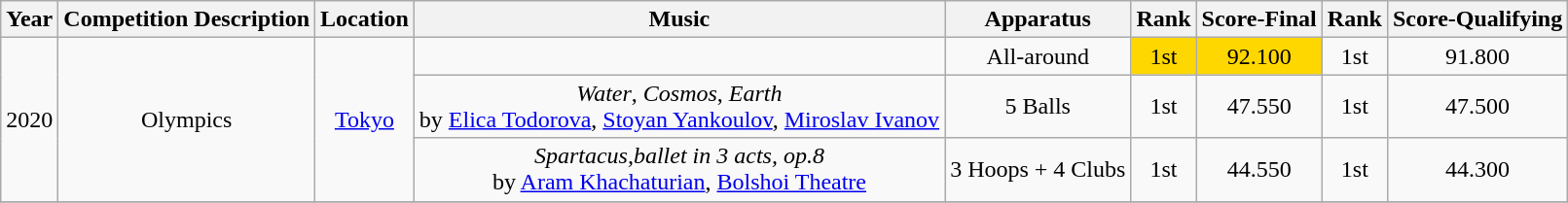<table class="wikitable" style="text-align:center">
<tr>
<th>Year</th>
<th>Competition Description</th>
<th>Location</th>
<th>Music</th>
<th>Apparatus</th>
<th>Rank</th>
<th>Score-Final</th>
<th>Rank</th>
<th>Score-Qualifying</th>
</tr>
<tr>
<td rowspan="3">2020</td>
<td rowspan="3">Olympics</td>
<td rowspan="3"><a href='#'>Tokyo</a></td>
<td></td>
<td>All-around</td>
<td bgcolor=gold>1st</td>
<td bgcolor=gold>92.100</td>
<td>1st</td>
<td>91.800</td>
</tr>
<tr>
<td><em>Water</em>, <em>Cosmos</em>, <em>Earth</em> <br> by <a href='#'>Elica Todorova</a>, <a href='#'>Stoyan Yankoulov</a>, <a href='#'>Miroslav Ivanov</a></td>
<td>5 Balls</td>
<td>1st</td>
<td>47.550</td>
<td>1st</td>
<td>47.500</td>
</tr>
<tr>
<td><em>Spartacus,ballet in 3 acts, op.8</em> <br> by <a href='#'>Aram Khachaturian</a>, <a href='#'>Bolshoi Theatre</a></td>
<td>3 Hoops + 4 Clubs</td>
<td>1st</td>
<td>44.550</td>
<td>1st</td>
<td>44.300</td>
</tr>
<tr>
</tr>
</table>
